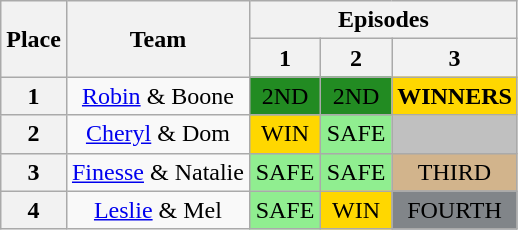<table class="wikitable" style="text-align: center;">
<tr>
<th scope="col" rowspan="2">Place</th>
<th scope="col" rowspan="2">Team</th>
<th scope="col" colspan="3">Episodes</th>
</tr>
<tr>
<th scope="col" style="width:40px">1</th>
<th scope="col" style="width:40px">2</th>
<th scope="col" style="width:40px">3</th>
</tr>
<tr>
<th scope="row">1</th>
<td><a href='#'>Robin</a> & Boone</td>
<td style="background:forestgreen;">2ND</td>
<td style="background:forestgreen;">2ND</td>
<td style="background:gold;"><strong>WINNERS</strong></td>
</tr>
<tr>
<th scope="row">2</th>
<td><a href='#'>Cheryl</a> & Dom</td>
<td style="background:gold;">WIN</td>
<td style="background:lightgreen;">SAFE</td>
<td style="background:silver;"></td>
</tr>
<tr>
<th scope="row">3</th>
<td><a href='#'>Finesse</a> & Natalie</td>
<td style="background:lightgreen;">SAFE</td>
<td style="background:lightgreen;">SAFE</td>
<td style="background:tan;">THIRD</td>
</tr>
<tr>
<th scope="row">4</th>
<td><a href='#'>Leslie</a> & Mel</td>
<td style="background:lightgreen;">SAFE</td>
<td style="background:gold;">WIN</td>
<td style="background:#818589;">FOURTH</td>
</tr>
</table>
